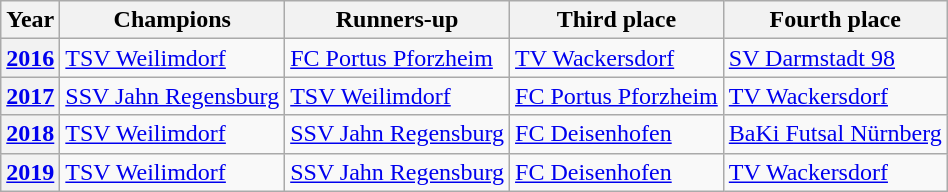<table class="wikitable">
<tr>
<th>Year</th>
<th>Champions</th>
<th>Runners-up</th>
<th>Third place</th>
<th>Fourth place</th>
</tr>
<tr>
<th><a href='#'>2016</a></th>
<td><a href='#'>TSV Weilimdorf</a></td>
<td><a href='#'>FC Portus Pforzheim</a></td>
<td><a href='#'>TV Wackersdorf</a></td>
<td><a href='#'>SV Darmstadt 98</a></td>
</tr>
<tr>
<th><a href='#'>2017</a></th>
<td><a href='#'>SSV Jahn Regensburg</a></td>
<td><a href='#'>TSV Weilimdorf</a></td>
<td><a href='#'>FC Portus Pforzheim</a></td>
<td><a href='#'>TV Wackersdorf</a></td>
</tr>
<tr>
<th><a href='#'>2018</a></th>
<td><a href='#'>TSV Weilimdorf</a></td>
<td><a href='#'>SSV Jahn Regensburg</a></td>
<td><a href='#'>FC Deisenhofen</a></td>
<td><a href='#'>BaKi Futsal Nürnberg</a></td>
</tr>
<tr>
<th><a href='#'>2019</a></th>
<td><a href='#'>TSV Weilimdorf</a></td>
<td><a href='#'>SSV Jahn Regensburg</a></td>
<td><a href='#'>FC Deisenhofen</a></td>
<td><a href='#'>TV Wackersdorf</a></td>
</tr>
</table>
